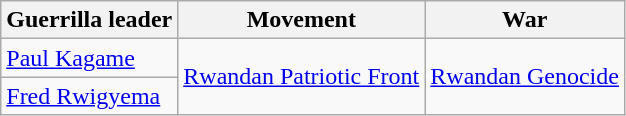<table class="wikitable">
<tr>
<th>Guerrilla leader</th>
<th>Movement</th>
<th>War</th>
</tr>
<tr>
<td><a href='#'>Paul Kagame</a></td>
<td rowspan="2"><a href='#'>Rwandan Patriotic Front</a></td>
<td rowspan="2"><a href='#'>Rwandan Genocide</a></td>
</tr>
<tr>
<td><a href='#'>Fred Rwigyema</a></td>
</tr>
</table>
